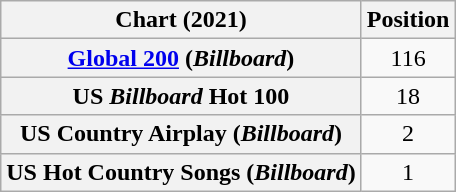<table class="wikitable sortable plainrowheaders" style="text-align:center">
<tr>
<th>Chart (2021)</th>
<th>Position</th>
</tr>
<tr>
<th scope="row"><a href='#'>Global 200</a> (<em>Billboard</em>)</th>
<td>116</td>
</tr>
<tr>
<th scope="row">US <em>Billboard</em> Hot 100</th>
<td>18</td>
</tr>
<tr>
<th scope="row">US Country Airplay (<em>Billboard</em>)</th>
<td>2</td>
</tr>
<tr>
<th scope="row">US Hot Country Songs (<em>Billboard</em>)</th>
<td>1</td>
</tr>
</table>
